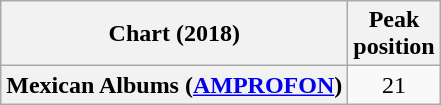<table class="wikitable plainrowheaders">
<tr>
<th>Chart (2018)</th>
<th>Peak<br>position</th>
</tr>
<tr>
<th scope="row">Mexican Albums (<a href='#'>AMPROFON</a>)</th>
<td style="text-align:center;">21</td>
</tr>
</table>
